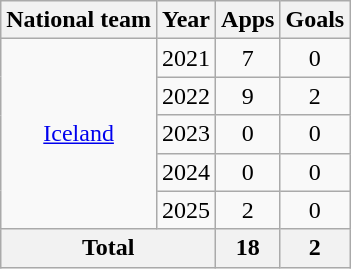<table class="wikitable" style="text-align:center">
<tr>
<th>National team</th>
<th>Year</th>
<th>Apps</th>
<th>Goals</th>
</tr>
<tr>
<td rowspan="5"><a href='#'>Iceland</a></td>
<td>2021</td>
<td>7</td>
<td>0</td>
</tr>
<tr>
<td>2022</td>
<td>9</td>
<td>2</td>
</tr>
<tr>
<td>2023</td>
<td>0</td>
<td>0</td>
</tr>
<tr>
<td>2024</td>
<td>0</td>
<td>0</td>
</tr>
<tr>
<td>2025</td>
<td>2</td>
<td>0</td>
</tr>
<tr>
<th colspan="2">Total</th>
<th>18</th>
<th>2</th>
</tr>
</table>
